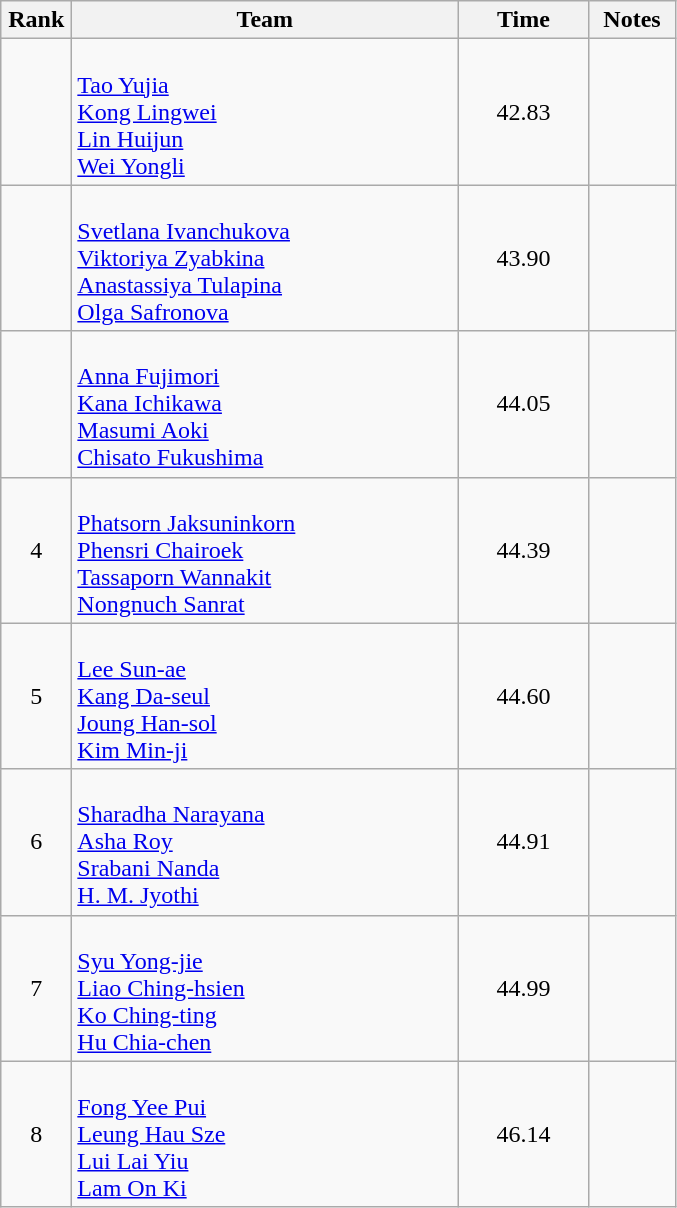<table class="wikitable" style="text-align:center">
<tr>
<th width=40>Rank</th>
<th width=250>Team</th>
<th width=80>Time</th>
<th width=50>Notes</th>
</tr>
<tr>
<td></td>
<td align=left><br><a href='#'>Tao Yujia</a><br><a href='#'>Kong Lingwei</a><br><a href='#'>Lin Huijun</a><br><a href='#'>Wei Yongli</a></td>
<td>42.83</td>
<td></td>
</tr>
<tr>
<td></td>
<td align=left><br><a href='#'>Svetlana Ivanchukova</a><br><a href='#'>Viktoriya Zyabkina</a><br><a href='#'>Anastassiya Tulapina</a><br><a href='#'>Olga Safronova</a></td>
<td>43.90</td>
<td></td>
</tr>
<tr>
<td></td>
<td align=left><br><a href='#'>Anna Fujimori</a><br><a href='#'>Kana Ichikawa</a><br><a href='#'>Masumi Aoki</a><br><a href='#'>Chisato Fukushima</a></td>
<td>44.05</td>
<td></td>
</tr>
<tr>
<td>4</td>
<td align=left><br><a href='#'>Phatsorn Jaksuninkorn</a><br><a href='#'>Phensri Chairoek</a><br><a href='#'>Tassaporn Wannakit</a><br><a href='#'>Nongnuch Sanrat</a></td>
<td>44.39</td>
<td></td>
</tr>
<tr>
<td>5</td>
<td align=left><br><a href='#'>Lee Sun-ae</a><br><a href='#'>Kang Da-seul</a><br><a href='#'>Joung Han-sol</a><br><a href='#'>Kim Min-ji</a></td>
<td>44.60</td>
<td></td>
</tr>
<tr>
<td>6</td>
<td align=left><br><a href='#'>Sharadha Narayana</a><br><a href='#'>Asha Roy</a><br><a href='#'>Srabani Nanda</a><br><a href='#'>H. M. Jyothi</a></td>
<td>44.91</td>
<td></td>
</tr>
<tr>
<td>7</td>
<td align=left><br><a href='#'>Syu Yong-jie</a><br><a href='#'>Liao Ching-hsien</a><br><a href='#'>Ko Ching-ting</a><br><a href='#'>Hu Chia-chen</a></td>
<td>44.99</td>
<td></td>
</tr>
<tr>
<td>8</td>
<td align=left><br><a href='#'>Fong Yee Pui</a><br><a href='#'>Leung Hau Sze</a><br><a href='#'>Lui Lai Yiu</a><br><a href='#'>Lam On Ki</a></td>
<td>46.14</td>
<td></td>
</tr>
</table>
